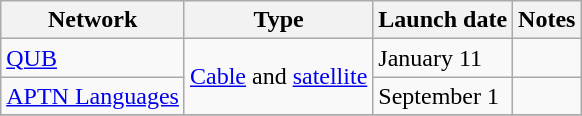<table class="wikitable">
<tr>
<th>Network</th>
<th>Type</th>
<th>Launch date</th>
<th>Notes</th>
</tr>
<tr>
<td><a href='#'>QUB</a></td>
<td rowspan=2><a href='#'>Cable</a> and <a href='#'>satellite</a></td>
<td>January 11</td>
<td></td>
</tr>
<tr>
<td><a href='#'>APTN Languages</a></td>
<td>September 1</td>
<td></td>
</tr>
<tr>
</tr>
</table>
